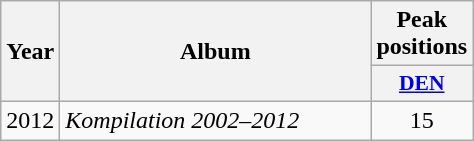<table class="wikitable">
<tr>
<th align="center" rowspan="2" width="10">Year</th>
<th align="center" rowspan="2" width="200">Album</th>
<th align="center" colspan="1" width="20">Peak positions</th>
</tr>
<tr>
<th scope="col" style="width:3em;font-size:90%;"><a href='#'>DEN</a><br></th>
</tr>
<tr>
<td style="text-align:center;">2012</td>
<td><em>Kompilation 2002–2012</em></td>
<td style="text-align:center;">15</td>
</tr>
</table>
